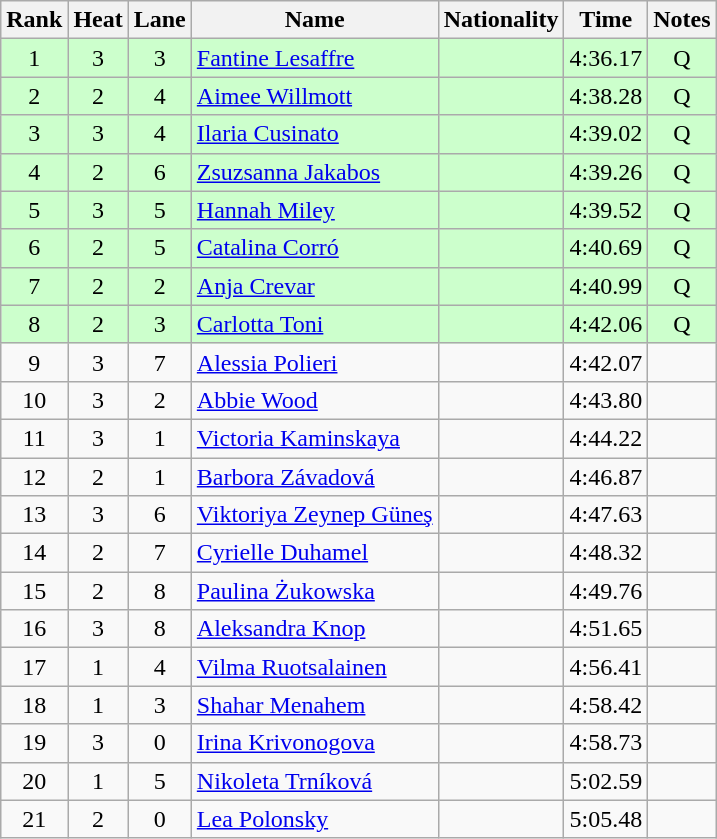<table class="wikitable sortable" style="text-align:center">
<tr>
<th>Rank</th>
<th>Heat</th>
<th>Lane</th>
<th>Name</th>
<th>Nationality</th>
<th>Time</th>
<th>Notes</th>
</tr>
<tr bgcolor=ccffcc>
<td>1</td>
<td>3</td>
<td>3</td>
<td align=left><a href='#'>Fantine Lesaffre</a></td>
<td align=left></td>
<td>4:36.17</td>
<td>Q</td>
</tr>
<tr bgcolor=ccffcc>
<td>2</td>
<td>2</td>
<td>4</td>
<td align=left><a href='#'>Aimee Willmott</a></td>
<td align=left></td>
<td>4:38.28</td>
<td>Q</td>
</tr>
<tr bgcolor=ccffcc>
<td>3</td>
<td>3</td>
<td>4</td>
<td align=left><a href='#'>Ilaria Cusinato</a></td>
<td align=left></td>
<td>4:39.02</td>
<td>Q</td>
</tr>
<tr bgcolor=ccffcc>
<td>4</td>
<td>2</td>
<td>6</td>
<td align=left><a href='#'>Zsuzsanna Jakabos</a></td>
<td align=left></td>
<td>4:39.26</td>
<td>Q</td>
</tr>
<tr bgcolor=ccffcc>
<td>5</td>
<td>3</td>
<td>5</td>
<td align=left><a href='#'>Hannah Miley</a></td>
<td align=left></td>
<td>4:39.52</td>
<td>Q</td>
</tr>
<tr bgcolor=ccffcc>
<td>6</td>
<td>2</td>
<td>5</td>
<td align=left><a href='#'>Catalina Corró</a></td>
<td align=left></td>
<td>4:40.69</td>
<td>Q</td>
</tr>
<tr bgcolor=ccffcc>
<td>7</td>
<td>2</td>
<td>2</td>
<td align=left><a href='#'>Anja Crevar</a></td>
<td align=left></td>
<td>4:40.99</td>
<td>Q</td>
</tr>
<tr bgcolor=ccffcc>
<td>8</td>
<td>2</td>
<td>3</td>
<td align=left><a href='#'>Carlotta Toni</a></td>
<td align=left></td>
<td>4:42.06</td>
<td>Q</td>
</tr>
<tr>
<td>9</td>
<td>3</td>
<td>7</td>
<td align=left><a href='#'>Alessia Polieri</a></td>
<td align=left></td>
<td>4:42.07</td>
<td></td>
</tr>
<tr>
<td>10</td>
<td>3</td>
<td>2</td>
<td align=left><a href='#'>Abbie Wood</a></td>
<td align=left></td>
<td>4:43.80</td>
<td></td>
</tr>
<tr>
<td>11</td>
<td>3</td>
<td>1</td>
<td align=left><a href='#'>Victoria Kaminskaya</a></td>
<td align=left></td>
<td>4:44.22</td>
<td></td>
</tr>
<tr>
<td>12</td>
<td>2</td>
<td>1</td>
<td align=left><a href='#'>Barbora Závadová</a></td>
<td align=left></td>
<td>4:46.87</td>
<td></td>
</tr>
<tr>
<td>13</td>
<td>3</td>
<td>6</td>
<td align=left><a href='#'>Viktoriya Zeynep Güneş</a></td>
<td align=left></td>
<td>4:47.63</td>
<td></td>
</tr>
<tr>
<td>14</td>
<td>2</td>
<td>7</td>
<td align=left><a href='#'>Cyrielle Duhamel</a></td>
<td align=left></td>
<td>4:48.32</td>
<td></td>
</tr>
<tr>
<td>15</td>
<td>2</td>
<td>8</td>
<td align=left><a href='#'>Paulina Żukowska</a></td>
<td align=left></td>
<td>4:49.76</td>
<td></td>
</tr>
<tr>
<td>16</td>
<td>3</td>
<td>8</td>
<td align=left><a href='#'>Aleksandra Knop</a></td>
<td align=left></td>
<td>4:51.65</td>
<td></td>
</tr>
<tr>
<td>17</td>
<td>1</td>
<td>4</td>
<td align=left><a href='#'>Vilma Ruotsalainen</a></td>
<td align=left></td>
<td>4:56.41</td>
<td></td>
</tr>
<tr>
<td>18</td>
<td>1</td>
<td>3</td>
<td align=left><a href='#'>Shahar Menahem</a></td>
<td align=left></td>
<td>4:58.42</td>
<td></td>
</tr>
<tr>
<td>19</td>
<td>3</td>
<td>0</td>
<td align=left><a href='#'>Irina Krivonogova</a></td>
<td align=left></td>
<td>4:58.73</td>
<td></td>
</tr>
<tr>
<td>20</td>
<td>1</td>
<td>5</td>
<td align=left><a href='#'>Nikoleta Trníková</a></td>
<td align=left></td>
<td>5:02.59</td>
<td></td>
</tr>
<tr>
<td>21</td>
<td>2</td>
<td>0</td>
<td align=left><a href='#'>Lea Polonsky</a></td>
<td align=left></td>
<td>5:05.48</td>
<td></td>
</tr>
</table>
